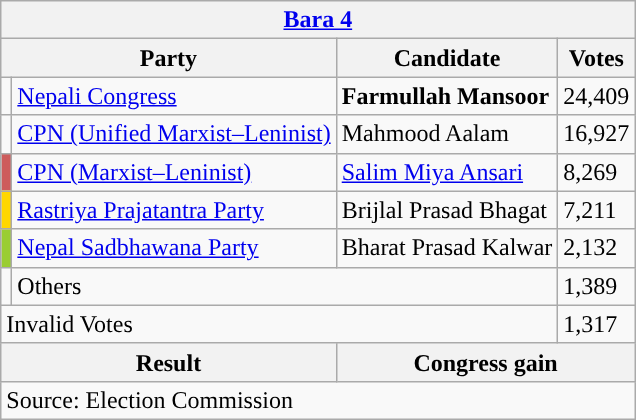<table class="wikitable">
<tr>
<th colspan="4"><a href='#'>Bara 4</a></th>
</tr>
<tr>
<th colspan="2">Party</th>
<th>Candidate</th>
<th>Votes</th>
</tr>
<tr>
<td style="background-color:"></td>
<td><a href='#'>Nepali Congress</a></td>
<td><strong>Farmullah Mansoor</strong></td>
<td>24,409</td>
</tr>
<tr>
<td style="background-color:"></td>
<td><a href='#'>CPN (Unified Marxist–Leninist)</a></td>
<td>Mahmood Aalam</td>
<td>16,927</td>
</tr>
<tr>
<td style="background-color:indianred"></td>
<td><a href='#'>CPN (Marxist–Leninist)</a></td>
<td><a href='#'>Salim Miya Ansari</a></td>
<td>8,269</td>
</tr>
<tr>
<td style="background-color:gold"></td>
<td><a href='#'>Rastriya Prajatantra Party</a></td>
<td>Brijlal Prasad Bhagat</td>
<td>7,211</td>
</tr>
<tr>
<td style="background-color:yellowgreen"></td>
<td><a href='#'>Nepal Sadbhawana Party</a></td>
<td>Bharat Prasad Kalwar</td>
<td>2,132</td>
</tr>
<tr>
<td></td>
<td colspan="2">Others</td>
<td>1,389</td>
</tr>
<tr>
<td colspan="3">Invalid Votes</td>
<td>1,317</td>
</tr>
<tr>
<th colspan="2">Result</th>
<th colspan="2">Congress gain</th>
</tr>
<tr>
<td colspan="4">Source: Election Commission</td>
</tr>
</table>
